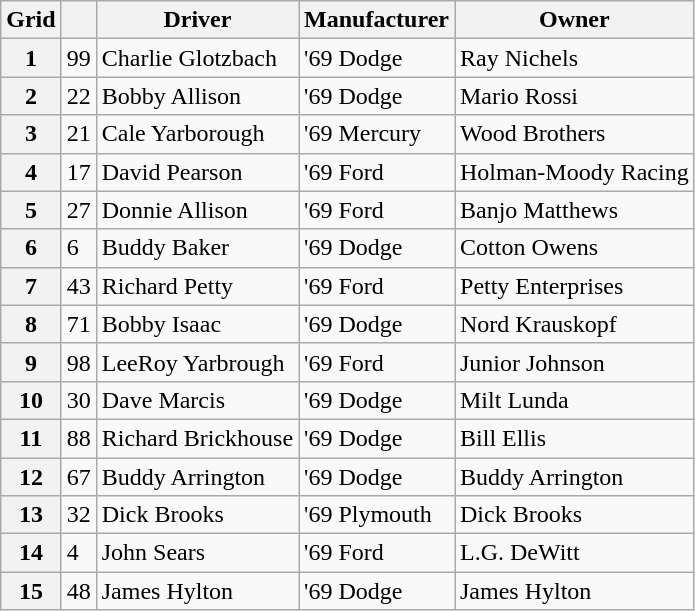<table class="wikitable">
<tr>
<th>Grid</th>
<th></th>
<th>Driver</th>
<th>Manufacturer</th>
<th>Owner</th>
</tr>
<tr>
<th>1</th>
<td>99</td>
<td>Charlie Glotzbach</td>
<td>'69 Dodge</td>
<td>Ray Nichels</td>
</tr>
<tr>
<th>2</th>
<td>22</td>
<td>Bobby Allison</td>
<td>'69 Dodge</td>
<td>Mario Rossi</td>
</tr>
<tr>
<th>3</th>
<td>21</td>
<td>Cale Yarborough</td>
<td>'69 Mercury</td>
<td>Wood Brothers</td>
</tr>
<tr>
<th>4</th>
<td>17</td>
<td>David Pearson</td>
<td>'69 Ford</td>
<td>Holman-Moody Racing</td>
</tr>
<tr>
<th>5</th>
<td>27</td>
<td>Donnie Allison</td>
<td>'69 Ford</td>
<td>Banjo Matthews</td>
</tr>
<tr>
<th>6</th>
<td>6</td>
<td>Buddy Baker</td>
<td>'69 Dodge</td>
<td>Cotton Owens</td>
</tr>
<tr>
<th>7</th>
<td>43</td>
<td>Richard Petty</td>
<td>'69 Ford</td>
<td>Petty Enterprises</td>
</tr>
<tr>
<th>8</th>
<td>71</td>
<td>Bobby Isaac</td>
<td>'69 Dodge</td>
<td>Nord Krauskopf</td>
</tr>
<tr>
<th>9</th>
<td>98</td>
<td>LeeRoy Yarbrough</td>
<td>'69 Ford</td>
<td>Junior Johnson</td>
</tr>
<tr>
<th>10</th>
<td>30</td>
<td>Dave Marcis</td>
<td>'69 Dodge</td>
<td>Milt Lunda</td>
</tr>
<tr>
<th>11</th>
<td>88</td>
<td>Richard Brickhouse</td>
<td>'69 Dodge</td>
<td>Bill Ellis</td>
</tr>
<tr>
<th>12</th>
<td>67</td>
<td>Buddy Arrington</td>
<td>'69 Dodge</td>
<td>Buddy Arrington</td>
</tr>
<tr>
<th>13</th>
<td>32</td>
<td>Dick Brooks</td>
<td>'69 Plymouth</td>
<td>Dick Brooks</td>
</tr>
<tr>
<th>14</th>
<td>4</td>
<td>John Sears</td>
<td>'69 Ford</td>
<td>L.G. DeWitt</td>
</tr>
<tr>
<th>15</th>
<td>48</td>
<td>James Hylton</td>
<td>'69 Dodge</td>
<td>James Hylton</td>
</tr>
</table>
